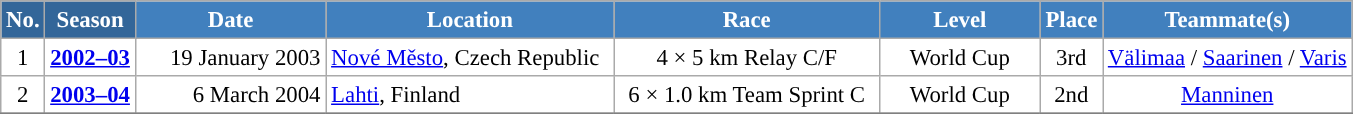<table class="wikitable sortable" style="font-size:95%; text-align:center; border:grey solid 1px; border-collapse:collapse; background:#ffffff;">
<tr style="background:#efefef;">
<th style="background-color:#369; color:white;">No.</th>
<th style="background-color:#369; color:white;">Season</th>
<th style="background-color:#4180be; color:white; width:120px;">Date</th>
<th style="background-color:#4180be; color:white; width:185px;">Location</th>
<th style="background-color:#4180be; color:white; width:170px;">Race</th>
<th style="background-color:#4180be; color:white; width:100px;">Level</th>
<th style="background-color:#4180be; color:white;">Place</th>
<th style="background-color:#4180be; color:white;">Teammate(s)</th>
</tr>
<tr>
<td align=center>1</td>
<td rowspan=1 align=center><strong><a href='#'>2002–03</a></strong></td>
<td align=right>19 January 2003</td>
<td align=left> <a href='#'>Nové Město</a>, Czech Republic</td>
<td>4 × 5 km Relay C/F</td>
<td>World Cup</td>
<td>3rd</td>
<td><a href='#'>Välimaa</a> / <a href='#'>Saarinen</a> / <a href='#'>Varis</a></td>
</tr>
<tr>
<td align=center>2</td>
<td rowspan=1 align=center><strong><a href='#'>2003–04</a></strong></td>
<td align=right>6 March 2004</td>
<td align=left> <a href='#'>Lahti</a>, Finland</td>
<td>6 × 1.0 km Team Sprint C</td>
<td>World Cup</td>
<td>2nd</td>
<td><a href='#'>Manninen</a></td>
</tr>
<tr>
</tr>
</table>
